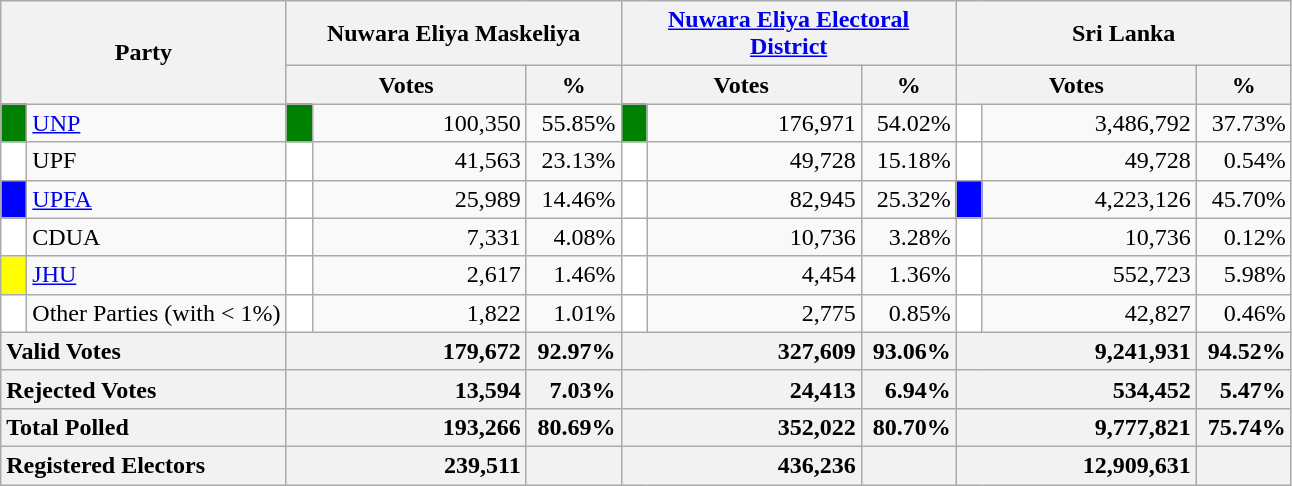<table class="wikitable">
<tr>
<th colspan="2" width="144px"rowspan="2">Party</th>
<th colspan="3" width="216px">Nuwara Eliya Maskeliya</th>
<th colspan="3" width="216px"><a href='#'>Nuwara Eliya Electoral District</a></th>
<th colspan="3" width="216px">Sri Lanka</th>
</tr>
<tr>
<th colspan="2" width="144px">Votes</th>
<th>%</th>
<th colspan="2" width="144px">Votes</th>
<th>%</th>
<th colspan="2" width="144px">Votes</th>
<th>%</th>
</tr>
<tr>
<td style="background-color:green;" width="10px"></td>
<td style="text-align:left;"><a href='#'>UNP</a></td>
<td style="background-color:green;" width="10px"></td>
<td style="text-align:right;">100,350</td>
<td style="text-align:right;">55.85%</td>
<td style="background-color:green;" width="10px"></td>
<td style="text-align:right;">176,971</td>
<td style="text-align:right;">54.02%</td>
<td style="background-color:white;" width="10px"></td>
<td style="text-align:right;">3,486,792</td>
<td style="text-align:right;">37.73%</td>
</tr>
<tr>
<td style="background-color:white;" width="10px"></td>
<td style="text-align:left;">UPF</td>
<td style="background-color:white;" width="10px"></td>
<td style="text-align:right;">41,563</td>
<td style="text-align:right;">23.13%</td>
<td style="background-color:white;" width="10px"></td>
<td style="text-align:right;">49,728</td>
<td style="text-align:right;">15.18%</td>
<td style="background-color:white;" width="10px"></td>
<td style="text-align:right;">49,728</td>
<td style="text-align:right;">0.54%</td>
</tr>
<tr>
<td style="background-color:blue;" width="10px"></td>
<td style="text-align:left;"><a href='#'>UPFA</a></td>
<td style="background-color:white;" width="10px"></td>
<td style="text-align:right;">25,989</td>
<td style="text-align:right;">14.46%</td>
<td style="background-color:white;" width="10px"></td>
<td style="text-align:right;">82,945</td>
<td style="text-align:right;">25.32%</td>
<td style="background-color:blue;" width="10px"></td>
<td style="text-align:right;">4,223,126</td>
<td style="text-align:right;">45.70%</td>
</tr>
<tr>
<td style="background-color:white;" width="10px"></td>
<td style="text-align:left;">CDUA</td>
<td style="background-color:white;" width="10px"></td>
<td style="text-align:right;">7,331</td>
<td style="text-align:right;">4.08%</td>
<td style="background-color:white;" width="10px"></td>
<td style="text-align:right;">10,736</td>
<td style="text-align:right;">3.28%</td>
<td style="background-color:white;" width="10px"></td>
<td style="text-align:right;">10,736</td>
<td style="text-align:right;">0.12%</td>
</tr>
<tr>
<td style="background-color:yellow;" width="10px"></td>
<td style="text-align:left;"><a href='#'>JHU</a></td>
<td style="background-color:white;" width="10px"></td>
<td style="text-align:right;">2,617</td>
<td style="text-align:right;">1.46%</td>
<td style="background-color:white;" width="10px"></td>
<td style="text-align:right;">4,454</td>
<td style="text-align:right;">1.36%</td>
<td style="background-color:white;" width="10px"></td>
<td style="text-align:right;">552,723</td>
<td style="text-align:right;">5.98%</td>
</tr>
<tr>
<td style="background-color:white;" width="10px"></td>
<td style="text-align:left;">Other Parties (with < 1%)</td>
<td style="background-color:white;" width="10px"></td>
<td style="text-align:right;">1,822</td>
<td style="text-align:right;">1.01%</td>
<td style="background-color:white;" width="10px"></td>
<td style="text-align:right;">2,775</td>
<td style="text-align:right;">0.85%</td>
<td style="background-color:white;" width="10px"></td>
<td style="text-align:right;">42,827</td>
<td style="text-align:right;">0.46%</td>
</tr>
<tr>
<th colspan="2" width="144px"style="text-align:left;">Valid Votes</th>
<th style="text-align:right;"colspan="2" width="144px">179,672</th>
<th style="text-align:right;">92.97%</th>
<th style="text-align:right;"colspan="2" width="144px">327,609</th>
<th style="text-align:right;">93.06%</th>
<th style="text-align:right;"colspan="2" width="144px">9,241,931</th>
<th style="text-align:right;">94.52%</th>
</tr>
<tr>
<th colspan="2" width="144px"style="text-align:left;">Rejected Votes</th>
<th style="text-align:right;"colspan="2" width="144px">13,594</th>
<th style="text-align:right;">7.03%</th>
<th style="text-align:right;"colspan="2" width="144px">24,413</th>
<th style="text-align:right;">6.94%</th>
<th style="text-align:right;"colspan="2" width="144px">534,452</th>
<th style="text-align:right;">5.47%</th>
</tr>
<tr>
<th colspan="2" width="144px"style="text-align:left;">Total Polled</th>
<th style="text-align:right;"colspan="2" width="144px">193,266</th>
<th style="text-align:right;">80.69%</th>
<th style="text-align:right;"colspan="2" width="144px">352,022</th>
<th style="text-align:right;">80.70%</th>
<th style="text-align:right;"colspan="2" width="144px">9,777,821</th>
<th style="text-align:right;">75.74%</th>
</tr>
<tr>
<th colspan="2" width="144px"style="text-align:left;">Registered Electors</th>
<th style="text-align:right;"colspan="2" width="144px">239,511</th>
<th></th>
<th style="text-align:right;"colspan="2" width="144px">436,236</th>
<th></th>
<th style="text-align:right;"colspan="2" width="144px">12,909,631</th>
<th></th>
</tr>
</table>
